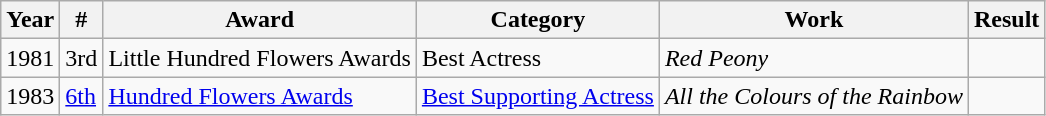<table class="wikitable sortable">
<tr>
<th>Year</th>
<th>#</th>
<th>Award</th>
<th>Category</th>
<th>Work</th>
<th>Result</th>
</tr>
<tr>
<td>1981</td>
<td>3rd</td>
<td>Little Hundred Flowers Awards</td>
<td>Best Actress</td>
<td><em>Red Peony</em></td>
<td></td>
</tr>
<tr>
<td>1983</td>
<td><a href='#'>6th</a></td>
<td><a href='#'>Hundred Flowers Awards</a></td>
<td><a href='#'>Best Supporting Actress</a></td>
<td><em>All the Colours of the Rainbow</em></td>
<td></td>
</tr>
</table>
